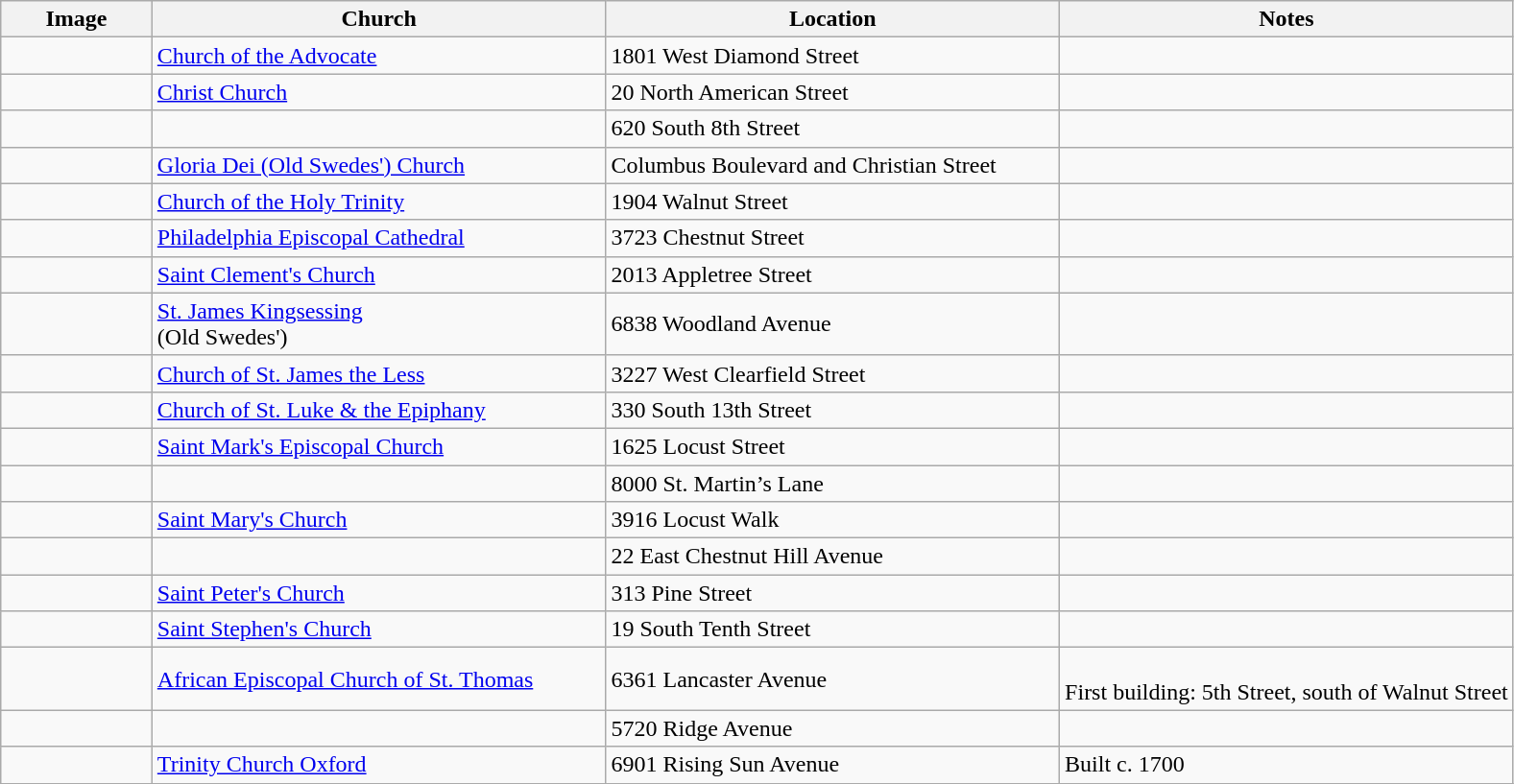<table class="wikitable">
<tr>
<th width="10%">Image</th>
<th width="30%">Church</th>
<th width="30%">Location</th>
<th width="30%">Notes</th>
</tr>
<tr>
<td></td>
<td><a href='#'>Church of the Advocate</a></td>
<td>1801 West Diamond Street</td>
<td></td>
</tr>
<tr>
<td></td>
<td><a href='#'>Christ Church</a></td>
<td>20 North American Street</td>
<td></td>
</tr>
<tr>
<td></td>
<td></td>
<td>620 South 8th Street<br></td>
<td></td>
</tr>
<tr>
<td></td>
<td><a href='#'>Gloria Dei (Old Swedes') Church</a></td>
<td>Columbus Boulevard and Christian Street</td>
<td></td>
</tr>
<tr>
<td></td>
<td><a href='#'>Church of the Holy Trinity</a></td>
<td>1904 Walnut Street</td>
<td></td>
</tr>
<tr>
<td></td>
<td><a href='#'>Philadelphia Episcopal Cathedral</a></td>
<td>3723 Chestnut Street</td>
<td></td>
</tr>
<tr>
<td></td>
<td><a href='#'>Saint Clement's Church</a></td>
<td>2013 Appletree Street</td>
<td></td>
</tr>
<tr>
<td></td>
<td><a href='#'>St. James Kingsessing</a> <br>(Old Swedes')</td>
<td>6838 Woodland Avenue</td>
<td></td>
</tr>
<tr>
<td></td>
<td><a href='#'>Church of St. James the Less</a></td>
<td>3227 West Clearfield Street</td>
<td></td>
</tr>
<tr>
<td></td>
<td><a href='#'>Church of St. Luke & the Epiphany</a></td>
<td>330 South 13th Street</td>
<td></td>
</tr>
<tr>
<td></td>
<td><a href='#'>Saint Mark's Episcopal Church</a></td>
<td>1625 Locust Street</td>
<td></td>
</tr>
<tr>
<td></td>
<td></td>
<td>8000 St. Martin’s Lane<br></td>
<td></td>
</tr>
<tr>
<td></td>
<td><a href='#'>Saint Mary's Church</a></td>
<td>3916 Locust Walk</td>
<td></td>
</tr>
<tr>
<td></td>
<td></td>
<td>22 East Chestnut Hill Avenue</td>
<td></td>
</tr>
<tr>
<td></td>
<td><a href='#'>Saint Peter's Church</a></td>
<td>313 Pine Street</td>
<td></td>
</tr>
<tr>
<td></td>
<td><a href='#'>Saint Stephen's Church</a></td>
<td>19 South Tenth Street</td>
<td></td>
</tr>
<tr>
<td></td>
<td><a href='#'>African Episcopal Church of St. Thomas</a></td>
<td>6361 Lancaster Avenue<br></td>
<td><br>First building: 5th Street, south of Walnut Street</td>
</tr>
<tr>
<td></td>
<td></td>
<td>5720 Ridge Avenue<br></td>
<td></td>
</tr>
<tr>
<td></td>
<td><a href='#'>Trinity Church Oxford</a></td>
<td>6901 Rising Sun Avenue</td>
<td>Built c. 1700</td>
</tr>
<tr>
</tr>
</table>
